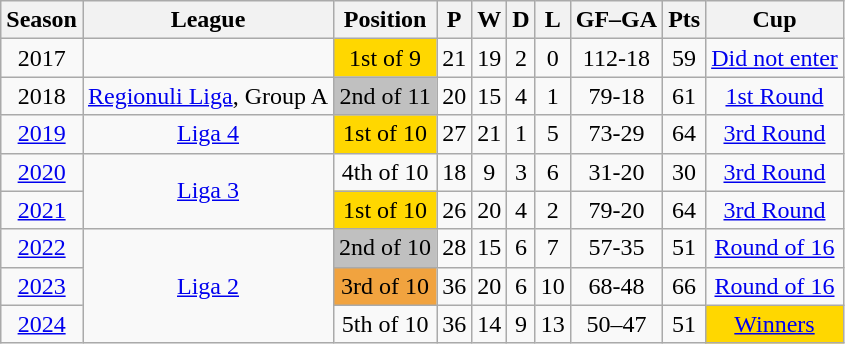<table class="wikitable sortable" style="text-align: center">
<tr>
<th>Season</th>
<th>League</th>
<th>Position</th>
<th>P</th>
<th>W</th>
<th>D</th>
<th>L</th>
<th>GF–GA</th>
<th>Pts</th>
<th>Cup</th>
</tr>
<tr>
<td>2017</td>
<td></td>
<td bgcolor=Gold>1st of 9</td>
<td>21</td>
<td>19</td>
<td>2</td>
<td>0</td>
<td>112-18</td>
<td>59</td>
<td><a href='#'>Did not enter</a></td>
</tr>
<tr>
<td>2018</td>
<td><a href='#'>Regionuli Liga</a>, Group A</td>
<td bgcolor=Silver>2nd of 11</td>
<td>20</td>
<td>15</td>
<td>4</td>
<td>1</td>
<td>79-18</td>
<td>61</td>
<td><a href='#'>1st Round</a></td>
</tr>
<tr>
<td><a href='#'>2019</a></td>
<td><a href='#'>Liga 4</a></td>
<td bgcolor=Gold>1st of 10</td>
<td>27</td>
<td>21</td>
<td>1</td>
<td>5</td>
<td>73-29</td>
<td>64</td>
<td><a href='#'>3rd Round</a></td>
</tr>
<tr>
<td><a href='#'>2020</a></td>
<td rowspan=2><a href='#'>Liga 3</a></td>
<td>4th of 10</td>
<td>18</td>
<td>9</td>
<td>3</td>
<td>6</td>
<td>31-20</td>
<td>30</td>
<td><a href='#'>3rd Round</a></td>
</tr>
<tr>
<td><a href='#'>2021</a></td>
<td bgcolor=Gold>1st of 10</td>
<td>26</td>
<td>20</td>
<td>4</td>
<td>2</td>
<td>79-20</td>
<td>64</td>
<td><a href='#'>3rd Round</a></td>
</tr>
<tr>
<td><a href='#'>2022</a></td>
<td rowspan=3><a href='#'>Liga 2</a></td>
<td bgcolor=Silver>2nd of 10</td>
<td>28</td>
<td>15</td>
<td>6</td>
<td>7</td>
<td>57-35</td>
<td>51</td>
<td><a href='#'>Round of 16</a></td>
</tr>
<tr>
<td><a href='#'>2023</a></td>
<td bgcolor=#F1A33F>3rd of 10</td>
<td>36</td>
<td>20</td>
<td>6</td>
<td>10</td>
<td>68-48</td>
<td>66</td>
<td><a href='#'>Round of 16</a></td>
</tr>
<tr>
<td><a href='#'>2024</a></td>
<td>5th of 10</td>
<td>36</td>
<td>14</td>
<td>9</td>
<td>13</td>
<td>50–47</td>
<td>51</td>
<td bgcolor=Gold><a href='#'>Winners</a></td>
</tr>
</table>
